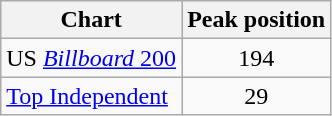<table class="wikitable">
<tr>
<th>Chart</th>
<th>Peak position</th>
</tr>
<tr>
<td>US <a href='#'><em>Billboard</em> 200</a></td>
<td align="center">194</td>
</tr>
<tr>
<td><a href='#'>Top Independent</a></td>
<td align="center">29</td>
</tr>
</table>
